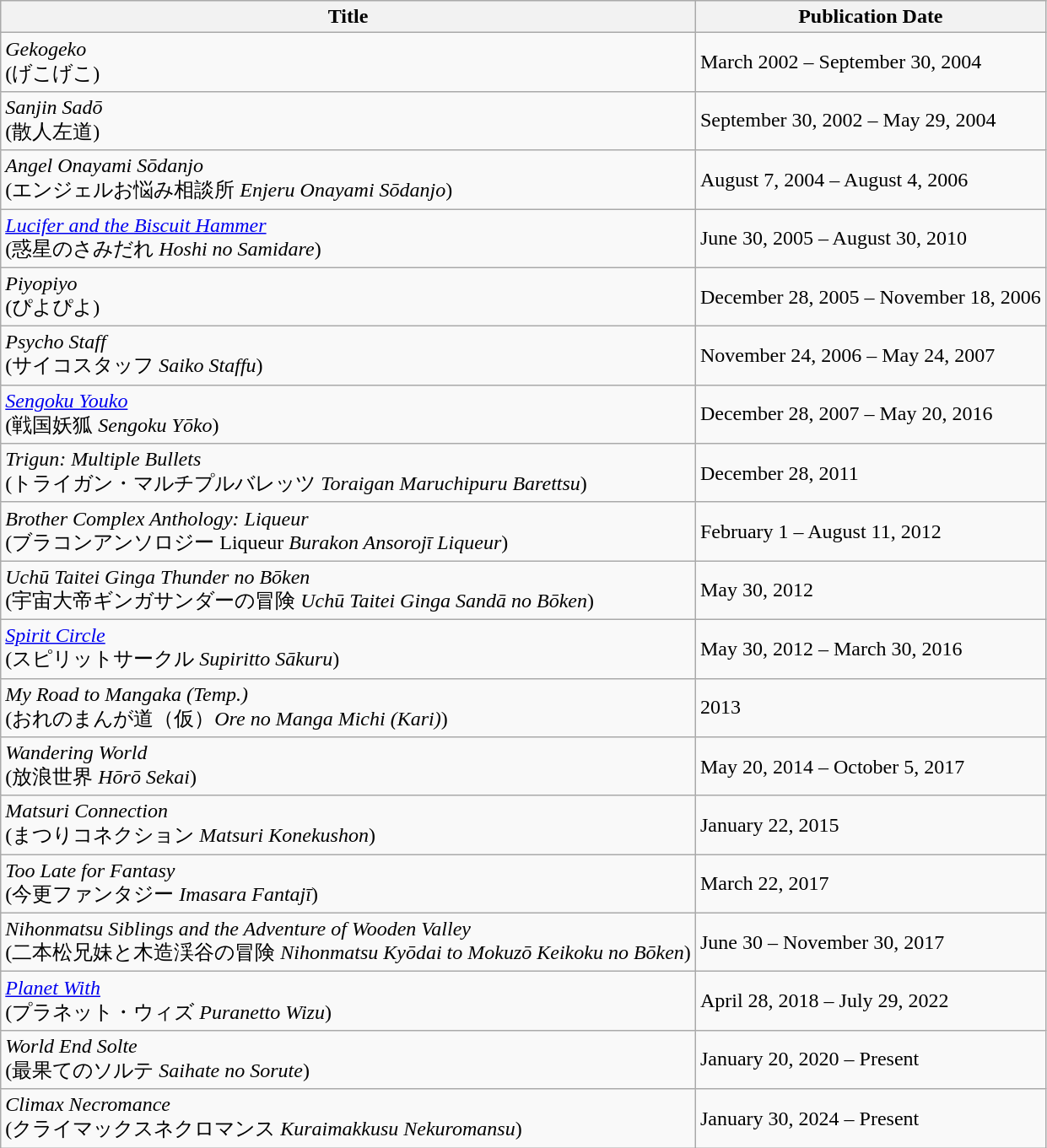<table class="wikitable">
<tr>
<th>Title</th>
<th>Publication Date</th>
</tr>
<tr>
<td><em>Gekogeko</em><br>(げこげこ)</td>
<td>March 2002 – September 30, 2004</td>
</tr>
<tr>
<td><em>Sanjin Sadō</em><br>(散人左道)</td>
<td>September 30, 2002 – May 29, 2004</td>
</tr>
<tr>
<td><em>Angel Onayami Sōdanjo</em><br>(エンジェルお悩み相談所 <em>Enjeru Onayami Sōdanjo</em>)</td>
<td>August 7, 2004 – August 4, 2006</td>
</tr>
<tr>
<td><em><a href='#'>Lucifer and the Biscuit Hammer</a></em><br>(惑星のさみだれ <em>Hoshi no Samidare</em>)</td>
<td>June 30, 2005 – August 30, 2010</td>
</tr>
<tr>
<td><em>Piyopiyo</em><br>(ぴよぴよ)</td>
<td>December 28, 2005 – November 18, 2006</td>
</tr>
<tr>
<td><em>Psycho Staff</em><br>(サイコスタッフ <em>Saiko Staffu</em>)</td>
<td>November 24, 2006 – May 24, 2007</td>
</tr>
<tr>
<td><em><a href='#'>Sengoku Youko</a></em><br>(戦国妖狐 <em>Sengoku Yōko</em>)</td>
<td>December 28, 2007 – May 20, 2016</td>
</tr>
<tr>
<td><em>Trigun: Multiple Bullets</em><br>(トライガン・マルチプルバレッツ <em>Toraigan Maruchipuru Barettsu</em>)</td>
<td>December 28, 2011</td>
</tr>
<tr>
<td><em>Brother Complex Anthology: Liqueur</em><br>(ブラコンアンソロジー Liqueur <em>Burakon Ansorojī Liqueur</em>)</td>
<td>February 1 – August 11, 2012</td>
</tr>
<tr>
<td><em>Uchū Taitei Ginga Thunder no Bōken</em><br>(宇宙大帝ギンガサンダーの冒険 <em>Uchū Taitei Ginga Sandā no Bōken</em>)</td>
<td>May 30, 2012</td>
</tr>
<tr>
<td><em><a href='#'>Spirit Circle</a></em><br>(スピリットサークル <em>Supiritto Sākuru</em>)</td>
<td>May 30, 2012 – March 30, 2016</td>
</tr>
<tr>
<td><em>My Road to Mangaka (Temp.)</em><br>(おれのまんが道（仮）<em>Ore no Manga Michi (Kari)</em>)</td>
<td>2013</td>
</tr>
<tr>
<td><em>Wandering World</em><br>(放浪世界 <em>Hōrō Sekai</em>)</td>
<td>May 20, 2014 – October 5, 2017</td>
</tr>
<tr>
<td><em>Matsuri Connection</em><br>(まつりコネクション <em>Matsuri Konekushon</em>)</td>
<td>January 22, 2015</td>
</tr>
<tr>
<td><em>Too Late for Fantasy</em><br>(今更ファンタジー <em>Imasara Fantajī</em>)</td>
<td>March 22, 2017</td>
</tr>
<tr>
<td><em>Nihonmatsu Siblings and the Adventure of Wooden Valley</em><br>(二本松兄妹と木造渓谷の冒険 <em>Nihonmatsu Kyōdai to Mokuzō Keikoku no Bōken</em>)</td>
<td>June 30 – November 30, 2017</td>
</tr>
<tr>
<td><em><a href='#'>Planet With</a></em><br>(プラネット・ウィズ <em>Puranetto Wizu</em>)</td>
<td>April 28, 2018 – July 29, 2022</td>
</tr>
<tr>
<td><em>World End Solte</em><br>(最果てのソルテ <em>Saihate no Sorute</em>)</td>
<td>January 20, 2020 – Present</td>
</tr>
<tr>
<td><em>Climax Necromance</em><br>(クライマックスネクロマンス <em>Kuraimakkusu Nekuromansu</em>)</td>
<td>January 30, 2024 – Present</td>
</tr>
</table>
